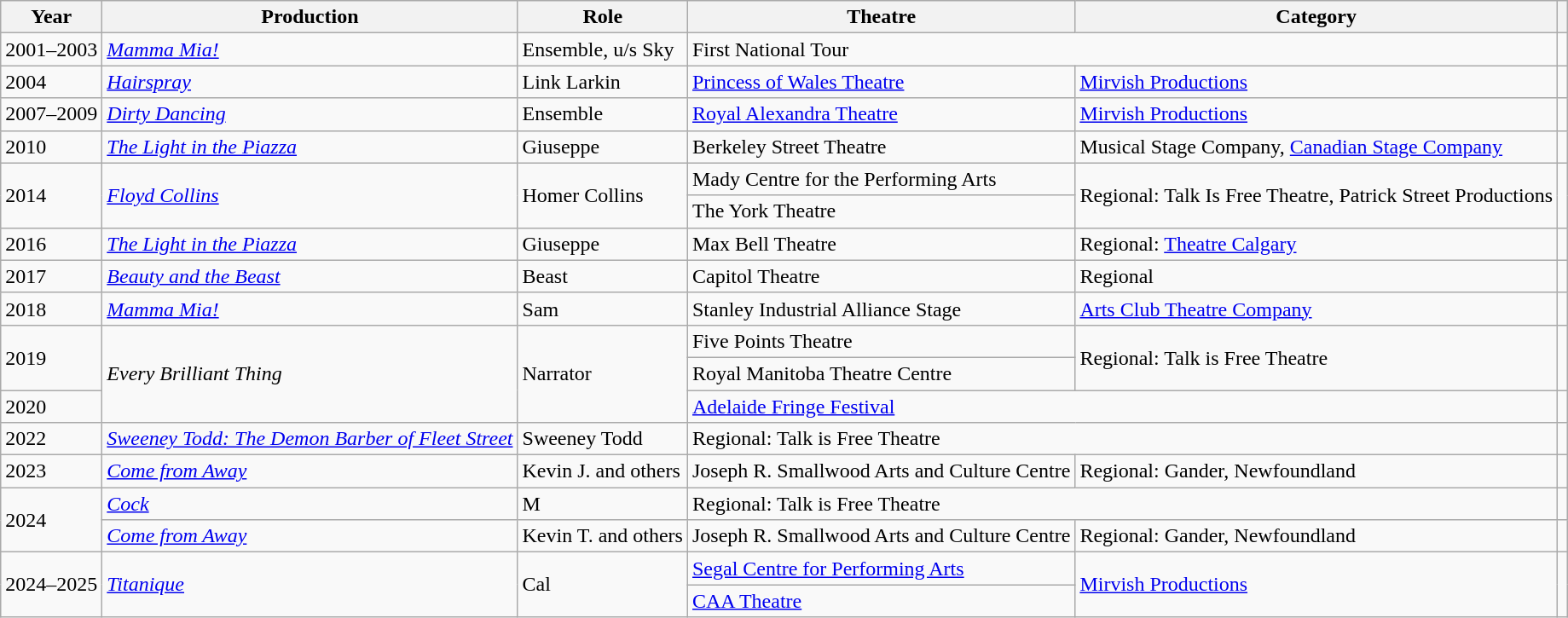<table class="wikitable sortable">
<tr>
<th>Year</th>
<th>Production</th>
<th>Role</th>
<th>Theatre</th>
<th>Category</th>
<th></th>
</tr>
<tr>
<td>2001–2003</td>
<td><em><a href='#'>Mamma Mia!</a></em></td>
<td>Ensemble, u/s Sky</td>
<td colspan = 2>First National Tour</td>
<td></td>
</tr>
<tr>
<td>2004</td>
<td><em><a href='#'>Hairspray</a></em></td>
<td>Link Larkin</td>
<td><a href='#'>Princess of Wales Theatre</a></td>
<td><a href='#'>Mirvish Productions</a></td>
<td></td>
</tr>
<tr>
<td>2007–2009</td>
<td><em><a href='#'>Dirty Dancing</a></em></td>
<td>Ensemble</td>
<td><a href='#'>Royal Alexandra Theatre</a></td>
<td><a href='#'>Mirvish Productions</a></td>
<td></td>
</tr>
<tr>
<td>2010</td>
<td><em><a href='#'>The Light in the Piazza</a></em></td>
<td>Giuseppe</td>
<td>Berkeley Street Theatre</td>
<td>Musical Stage Company, <a href='#'>Canadian Stage Company</a></td>
<td></td>
</tr>
<tr>
<td rowspan=2>2014</td>
<td rowspan=2><em><a href='#'>Floyd Collins</a></em></td>
<td rowspan=2>Homer Collins</td>
<td>Mady Centre for the Performing Arts</td>
<td rowspan=2>Regional: Talk Is Free Theatre, Patrick Street Productions</td>
<td rowspan=2></td>
</tr>
<tr>
<td>The York Theatre</td>
</tr>
<tr>
<td>2016</td>
<td><em><a href='#'>The Light in the Piazza</a></em></td>
<td>Giuseppe</td>
<td>Max Bell Theatre</td>
<td>Regional: <a href='#'>Theatre Calgary</a></td>
<td></td>
</tr>
<tr>
<td>2017</td>
<td><em><a href='#'>Beauty and the Beast</a></em></td>
<td>Beast</td>
<td>Capitol Theatre</td>
<td>Regional</td>
<td></td>
</tr>
<tr>
<td>2018</td>
<td><em><a href='#'>Mamma Mia!</a></em></td>
<td>Sam</td>
<td>Stanley Industrial Alliance Stage</td>
<td><a href='#'>Arts Club Theatre Company</a></td>
<td></td>
</tr>
<tr>
<td rowspan=2>2019</td>
<td rowspan=3><em>Every Brilliant Thing</em></td>
<td rowspan=3>Narrator</td>
<td>Five Points Theatre</td>
<td rowspan=2>Regional: Talk is Free Theatre</td>
<td rowspan=2></td>
</tr>
<tr>
<td>Royal Manitoba Theatre Centre</td>
</tr>
<tr>
<td>2020</td>
<td colspan=2><a href='#'>Adelaide Fringe Festival</a></td>
<td></td>
</tr>
<tr>
<td>2022</td>
<td><em><a href='#'>Sweeney Todd: The Demon Barber of Fleet Street</a></em></td>
<td>Sweeney Todd</td>
<td colspan=2>Regional: Talk is Free Theatre</td>
<td></td>
</tr>
<tr>
<td>2023</td>
<td><em><a href='#'>Come from Away</a></em></td>
<td>Kevin J. and others</td>
<td>Joseph R. Smallwood Arts and Culture Centre</td>
<td>Regional: Gander, Newfoundland</td>
<td></td>
</tr>
<tr>
<td rowspan=2>2024</td>
<td><em><a href='#'>Cock</a></em></td>
<td>M</td>
<td colspan=2>Regional: Talk is Free Theatre</td>
<td></td>
</tr>
<tr>
<td><em><a href='#'>Come from Away</a></em></td>
<td>Kevin T. and others</td>
<td>Joseph R. Smallwood Arts and Culture Centre</td>
<td>Regional: Gander, Newfoundland</td>
<td></td>
</tr>
<tr>
<td rowspan=2>2024–2025</td>
<td rowspan=2><em><a href='#'>Titanique</a></em></td>
<td rowspan=2>Cal</td>
<td><a href='#'>Segal Centre for Performing Arts</a></td>
<td rowspan=2><a href='#'>Mirvish Productions</a></td>
<td rowspan=2></td>
</tr>
<tr>
<td><a href='#'>CAA Theatre</a></td>
</tr>
</table>
